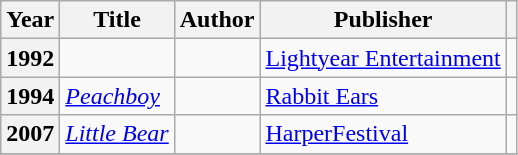<table class="wikitable plainrowheaders sortable">
<tr>
<th scope="col">Year</th>
<th scope="col">Title</th>
<th scope="col">Author</th>
<th scope="col">Publisher</th>
<th scope="col" class="unsortable"></th>
</tr>
<tr>
<th scope=row>1992</th>
<td></td>
<td></td>
<td><a href='#'>Lightyear Entertainment</a></td>
<td style="text-align:center;"></td>
</tr>
<tr>
<th scope=row>1994</th>
<td><em><a href='#'>Peachboy</a></em></td>
<td></td>
<td><a href='#'>Rabbit Ears</a></td>
<td style="text-align:center;"></td>
</tr>
<tr>
<th scope=row>2007</th>
<td><em><a href='#'>Little Bear</a></em></td>
<td></td>
<td><a href='#'>HarperFestival</a></td>
<td style="text-align:center;"></td>
</tr>
<tr>
</tr>
</table>
